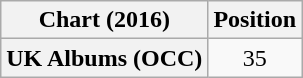<table class="wikitable plainrowheaders" style="text-align:center">
<tr>
<th scope="col">Chart (2016)</th>
<th scope="col">Position</th>
</tr>
<tr>
<th scope="row">UK Albums (OCC)</th>
<td>35</td>
</tr>
</table>
